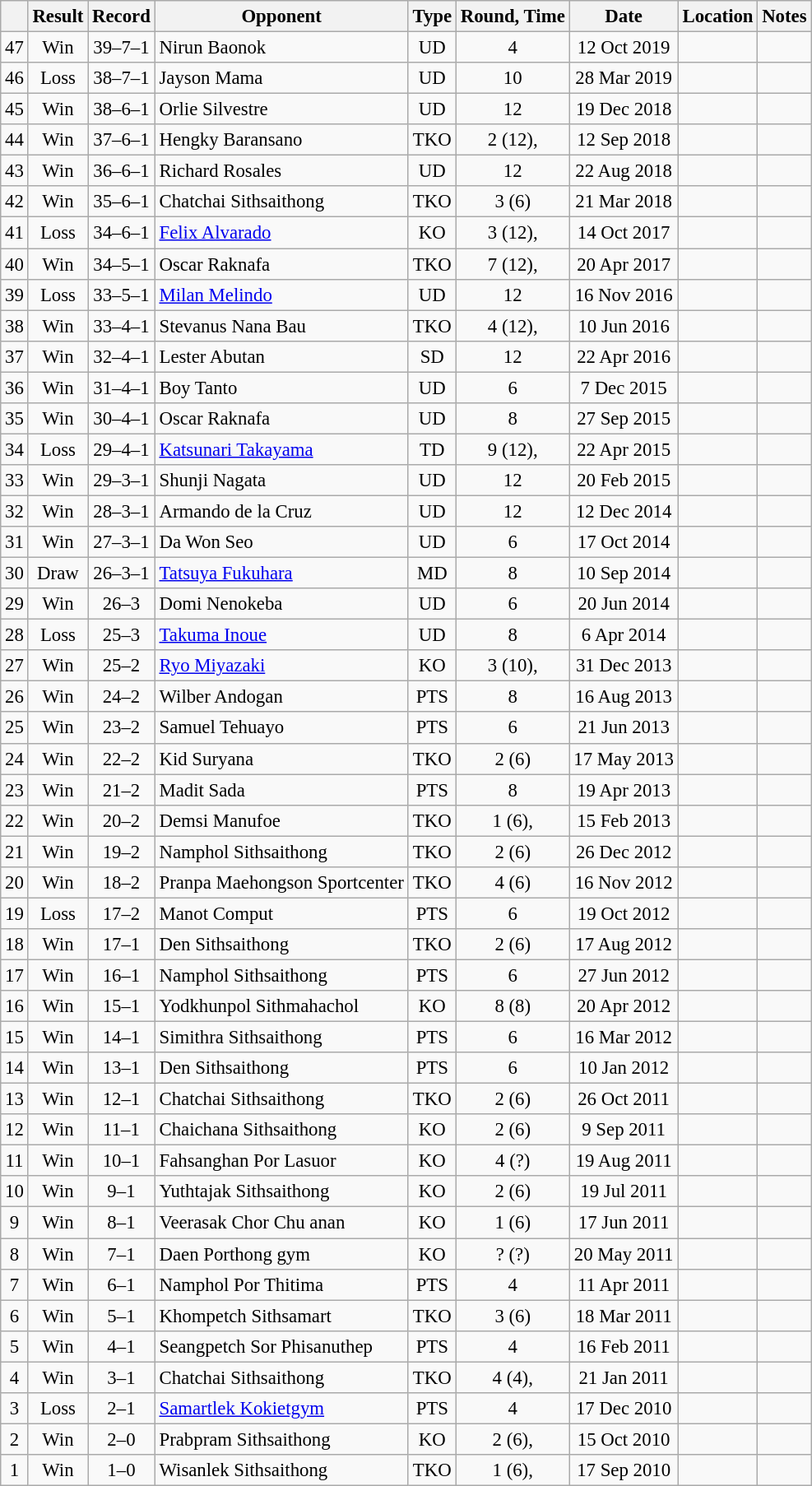<table class="wikitable" style="text-align:center; font-size:95%">
<tr>
<th></th>
<th>Result</th>
<th>Record</th>
<th>Opponent</th>
<th>Type</th>
<th>Round, Time</th>
<th>Date</th>
<th>Location</th>
<th>Notes</th>
</tr>
<tr>
<td>47</td>
<td>Win</td>
<td>39–7–1</td>
<td align=left>Nirun Baonok</td>
<td>UD</td>
<td>4</td>
<td>12 Oct 2019</td>
<td align=left></td>
<td></td>
</tr>
<tr>
<td>46</td>
<td>Loss</td>
<td>38–7–1</td>
<td align=left>Jayson Mama</td>
<td>UD</td>
<td>10</td>
<td>28 Mar 2019</td>
<td align=left></td>
<td align=left></td>
</tr>
<tr>
<td>45</td>
<td>Win</td>
<td>38–6–1</td>
<td align=left>Orlie Silvestre</td>
<td>UD</td>
<td>12</td>
<td>19 Dec 2018</td>
<td align=left></td>
<td align=left></td>
</tr>
<tr>
<td>44</td>
<td>Win</td>
<td>37–6–1</td>
<td align=left>Hengky Baransano</td>
<td>TKO</td>
<td>2 (12), </td>
<td>12 Sep 2018</td>
<td align=left></td>
<td align=left></td>
</tr>
<tr>
<td>43</td>
<td>Win</td>
<td>36–6–1</td>
<td align=left>Richard Rosales</td>
<td>UD</td>
<td>12</td>
<td>22 Aug 2018</td>
<td align=left></td>
<td align=left></td>
</tr>
<tr>
<td>42</td>
<td>Win</td>
<td>35–6–1</td>
<td align=left>Chatchai Sithsaithong</td>
<td>TKO</td>
<td>3 (6)</td>
<td>21 Mar 2018</td>
<td align=left></td>
<td></td>
</tr>
<tr>
<td>41</td>
<td>Loss</td>
<td>34–6–1</td>
<td align=left><a href='#'>Felix Alvarado</a></td>
<td>KO</td>
<td>3 (12), </td>
<td>14 Oct 2017</td>
<td align=left></td>
<td></td>
</tr>
<tr>
<td>40</td>
<td>Win</td>
<td>34–5–1</td>
<td align=left>Oscar Raknafa</td>
<td>TKO</td>
<td>7 (12), </td>
<td>20 Apr 2017</td>
<td align=left></td>
<td align=left></td>
</tr>
<tr>
<td>39</td>
<td>Loss</td>
<td>33–5–1</td>
<td align=left><a href='#'>Milan Melindo</a></td>
<td>UD</td>
<td>12</td>
<td>16 Nov 2016</td>
<td align=left></td>
<td align=left></td>
</tr>
<tr>
<td>38</td>
<td>Win</td>
<td>33–4–1</td>
<td align=left>Stevanus Nana Bau</td>
<td>TKO</td>
<td>4 (12), </td>
<td>10 Jun 2016</td>
<td align=left></td>
<td align=left></td>
</tr>
<tr>
<td>37</td>
<td>Win</td>
<td>32–4–1</td>
<td align=left>Lester Abutan</td>
<td>SD</td>
<td>12</td>
<td>22 Apr 2016</td>
<td align=left></td>
<td align=left></td>
</tr>
<tr>
<td>36</td>
<td>Win</td>
<td>31–4–1</td>
<td align=left>Boy Tanto</td>
<td>UD</td>
<td>6</td>
<td>7 Dec 2015</td>
<td align=left></td>
<td></td>
</tr>
<tr>
<td>35</td>
<td>Win</td>
<td>30–4–1</td>
<td align=left>Oscar Raknafa</td>
<td>UD</td>
<td>8</td>
<td>27 Sep 2015</td>
<td align=left></td>
<td></td>
</tr>
<tr>
<td>34</td>
<td>Loss</td>
<td>29–4–1</td>
<td align=left><a href='#'>Katsunari Takayama</a></td>
<td>TD</td>
<td>9 (12), </td>
<td>22 Apr 2015</td>
<td align=left></td>
<td align=left></td>
</tr>
<tr>
<td>33</td>
<td>Win</td>
<td>29–3–1</td>
<td align=left>Shunji Nagata</td>
<td>UD</td>
<td>12</td>
<td>20 Feb 2015</td>
<td align=left></td>
<td align=left></td>
</tr>
<tr>
<td>32</td>
<td>Win</td>
<td>28–3–1</td>
<td align=left>Armando de la Cruz</td>
<td>UD</td>
<td>12</td>
<td>12 Dec 2014</td>
<td align=left></td>
<td align=left></td>
</tr>
<tr>
<td>31</td>
<td>Win</td>
<td>27–3–1</td>
<td align=left>Da Won Seo</td>
<td>UD</td>
<td>6</td>
<td>17 Oct 2014</td>
<td align=left></td>
<td></td>
</tr>
<tr>
<td>30</td>
<td>Draw</td>
<td>26–3–1</td>
<td align=left><a href='#'>Tatsuya Fukuhara</a></td>
<td>MD</td>
<td>8</td>
<td>10 Sep 2014</td>
<td align=left></td>
<td></td>
</tr>
<tr>
<td>29</td>
<td>Win</td>
<td>26–3</td>
<td align=left>Domi Nenokeba</td>
<td>UD</td>
<td>6</td>
<td>20 Jun 2014</td>
<td align=left></td>
<td></td>
</tr>
<tr>
<td>28</td>
<td>Loss</td>
<td>25–3</td>
<td align=left><a href='#'>Takuma Inoue</a></td>
<td>UD</td>
<td>8</td>
<td>6 Apr 2014</td>
<td align=left></td>
<td></td>
</tr>
<tr>
<td>27</td>
<td>Win</td>
<td>25–2</td>
<td align=left><a href='#'>Ryo Miyazaki</a></td>
<td>KO</td>
<td>3 (10), </td>
<td>31 Dec 2013</td>
<td align=left></td>
<td></td>
</tr>
<tr>
<td>26</td>
<td>Win</td>
<td>24–2</td>
<td align=left>Wilber Andogan</td>
<td>PTS</td>
<td>8</td>
<td>16 Aug 2013</td>
<td align=left></td>
<td></td>
</tr>
<tr>
<td>25</td>
<td>Win</td>
<td>23–2</td>
<td align=left>Samuel Tehuayo</td>
<td>PTS</td>
<td>6</td>
<td>21 Jun 2013</td>
<td align=left></td>
<td></td>
</tr>
<tr>
<td>24</td>
<td>Win</td>
<td>22–2</td>
<td align=left>Kid Suryana</td>
<td>TKO</td>
<td>2 (6)</td>
<td>17 May 2013</td>
<td align=left></td>
<td></td>
</tr>
<tr>
<td>23</td>
<td>Win</td>
<td>21–2</td>
<td align=left>Madit Sada</td>
<td>PTS</td>
<td>8</td>
<td>19 Apr 2013</td>
<td align=left></td>
<td></td>
</tr>
<tr>
<td>22</td>
<td>Win</td>
<td>20–2</td>
<td align=left>Demsi Manufoe</td>
<td>TKO</td>
<td>1 (6), </td>
<td>15 Feb 2013</td>
<td align=left></td>
<td></td>
</tr>
<tr>
<td>21</td>
<td>Win</td>
<td>19–2</td>
<td align=left>Namphol Sithsaithong</td>
<td>TKO</td>
<td>2 (6)</td>
<td>26 Dec 2012</td>
<td align=left></td>
<td></td>
</tr>
<tr>
<td>20</td>
<td>Win</td>
<td>18–2</td>
<td align=left>Pranpa Maehongson Sportcenter</td>
<td>TKO</td>
<td>4 (6)</td>
<td>16 Nov 2012</td>
<td align=left></td>
<td></td>
</tr>
<tr>
<td>19</td>
<td>Loss</td>
<td>17–2</td>
<td align=left>Manot Comput</td>
<td>PTS</td>
<td>6</td>
<td>19 Oct 2012</td>
<td align=left></td>
<td></td>
</tr>
<tr>
<td>18</td>
<td>Win</td>
<td>17–1</td>
<td align=left>Den Sithsaithong</td>
<td>TKO</td>
<td>2 (6)</td>
<td>17 Aug 2012</td>
<td align=left></td>
<td></td>
</tr>
<tr>
<td>17</td>
<td>Win</td>
<td>16–1</td>
<td align=left>Namphol Sithsaithong</td>
<td>PTS</td>
<td>6</td>
<td>27 Jun 2012</td>
<td align=left></td>
<td></td>
</tr>
<tr>
<td>16</td>
<td>Win</td>
<td>15–1</td>
<td align=left>Yodkhunpol Sithmahachol</td>
<td>KO</td>
<td>8 (8)</td>
<td>20 Apr 2012</td>
<td align=left></td>
<td></td>
</tr>
<tr>
<td>15</td>
<td>Win</td>
<td>14–1</td>
<td align=left>Simithra Sithsaithong</td>
<td>PTS</td>
<td>6</td>
<td>16 Mar 2012</td>
<td align=left></td>
<td></td>
</tr>
<tr>
<td>14</td>
<td>Win</td>
<td>13–1</td>
<td align=left>Den Sithsaithong</td>
<td>PTS</td>
<td>6</td>
<td>10 Jan 2012</td>
<td align=left></td>
<td></td>
</tr>
<tr>
<td>13</td>
<td>Win</td>
<td>12–1</td>
<td align=left>Chatchai Sithsaithong</td>
<td>TKO</td>
<td>2 (6)</td>
<td>26 Oct 2011</td>
<td align=left></td>
<td></td>
</tr>
<tr>
<td>12</td>
<td>Win</td>
<td>11–1</td>
<td align=left>Chaichana Sithsaithong</td>
<td>KO</td>
<td>2 (6)</td>
<td>9 Sep 2011</td>
<td align=left></td>
<td></td>
</tr>
<tr>
<td>11</td>
<td>Win</td>
<td>10–1</td>
<td align=left>Fahsanghan Por Lasuor</td>
<td>KO</td>
<td>4 (?)</td>
<td>19 Aug 2011</td>
<td align=left></td>
<td></td>
</tr>
<tr>
<td>10</td>
<td>Win</td>
<td>9–1</td>
<td align=left>Yuthtajak Sithsaithong</td>
<td>KO</td>
<td>2 (6)</td>
<td>19 Jul 2011</td>
<td align=left></td>
<td></td>
</tr>
<tr>
<td>9</td>
<td>Win</td>
<td>8–1</td>
<td align=left>Veerasak Chor Chu anan</td>
<td>KO</td>
<td>1 (6)</td>
<td>17 Jun 2011</td>
<td align=left></td>
<td></td>
</tr>
<tr>
<td>8</td>
<td>Win</td>
<td>7–1</td>
<td align=left>Daen Porthong gym</td>
<td>KO</td>
<td>? (?)</td>
<td>20 May 2011</td>
<td align=left></td>
<td></td>
</tr>
<tr>
<td>7</td>
<td>Win</td>
<td>6–1</td>
<td align=left>Namphol Por Thitima</td>
<td>PTS</td>
<td>4</td>
<td>11 Apr 2011</td>
<td align=left></td>
<td></td>
</tr>
<tr>
<td>6</td>
<td>Win</td>
<td>5–1</td>
<td align=left>Khompetch Sithsamart</td>
<td>TKO</td>
<td>3 (6)</td>
<td>18 Mar 2011</td>
<td align=left></td>
<td></td>
</tr>
<tr>
<td>5</td>
<td>Win</td>
<td>4–1</td>
<td align=left>Seangpetch Sor Phisanuthep</td>
<td>PTS</td>
<td>4</td>
<td>16 Feb 2011</td>
<td align=left></td>
<td></td>
</tr>
<tr>
<td>4</td>
<td>Win</td>
<td>3–1</td>
<td align=left>Chatchai Sithsaithong</td>
<td>TKO</td>
<td>4 (4), </td>
<td>21 Jan 2011</td>
<td align=left></td>
<td></td>
</tr>
<tr>
<td>3</td>
<td>Loss</td>
<td>2–1</td>
<td align=left><a href='#'>Samartlek Kokietgym</a></td>
<td>PTS</td>
<td>4</td>
<td>17 Dec 2010</td>
<td align=left></td>
<td></td>
</tr>
<tr>
<td>2</td>
<td>Win</td>
<td>2–0</td>
<td align=left>Prabpram Sithsaithong</td>
<td>KO</td>
<td>2 (6), </td>
<td>15 Oct 2010</td>
<td align=left></td>
<td></td>
</tr>
<tr>
<td>1</td>
<td>Win</td>
<td>1–0</td>
<td align=left>Wisanlek Sithsaithong</td>
<td>TKO</td>
<td>1 (6), </td>
<td>17 Sep 2010</td>
<td align=left></td>
<td></td>
</tr>
</table>
